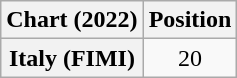<table class="wikitable plainrowheaders" style="text-align:center;">
<tr>
<th>Chart (2022)</th>
<th>Position</th>
</tr>
<tr>
<th scope="row">Italy (FIMI)</th>
<td>20</td>
</tr>
</table>
